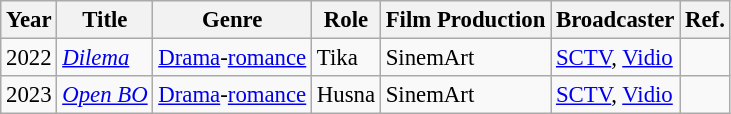<table class="wikitable" style="font-size: 95%;">
<tr>
<th>Year</th>
<th>Title</th>
<th>Genre</th>
<th>Role</th>
<th>Film Production</th>
<th>Broadcaster</th>
<th>Ref.</th>
</tr>
<tr>
<td>2022</td>
<td><a href='#'><em>Dilema</em></a></td>
<td><a href='#'>Drama</a>-<a href='#'>romance</a></td>
<td>Tika</td>
<td>SinemArt</td>
<td><a href='#'>SCTV</a>, <a href='#'>Vidio</a></td>
<td></td>
</tr>
<tr>
<td>2023</td>
<td><a href='#'><em>Open BO</em></a></td>
<td><a href='#'>Drama</a>-<a href='#'>romance</a></td>
<td>Husna</td>
<td>SinemArt</td>
<td><a href='#'>SCTV</a>, <a href='#'>Vidio</a></td>
<td></td>
</tr>
</table>
